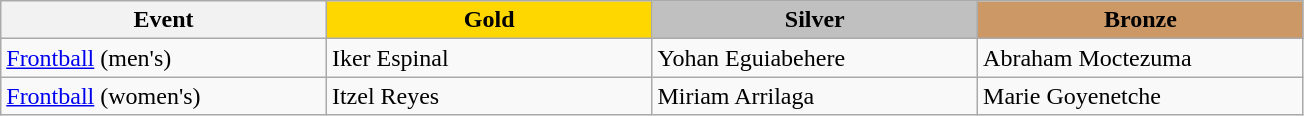<table class="wikitable" style="max-width: 23cm; width: 100%">
<tr>
<th scope="col">Event</th>
<th scope="col" style="background-color:gold; width:25%">Gold</th>
<th scope="col" style="background-color:silver; width:25%; width:25%">Silver</th>
<th scope="col" style="background-color:#cc9966; width:25%">Bronze</th>
</tr>
<tr>
<td><a href='#'>Frontball</a> (men's)</td>
<td> Iker Espinal</td>
<td> Yohan Eguiabehere</td>
<td> Abraham Moctezuma</td>
</tr>
<tr>
<td><a href='#'>Frontball</a> (women's)</td>
<td> Itzel Reyes</td>
<td> Miriam Arrilaga</td>
<td> Marie Goyenetche</td>
</tr>
</table>
